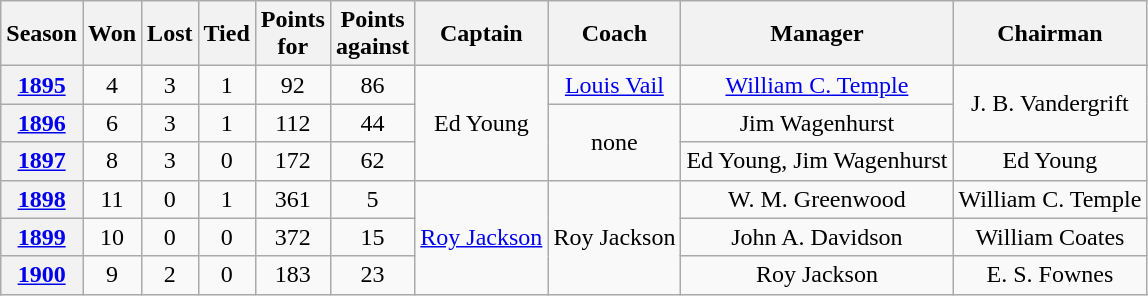<table class="wikitable" style="text-align:center">
<tr>
<th>Season</th>
<th>Won</th>
<th>Lost</th>
<th>Tied</th>
<th>Points<br>for</th>
<th>Points<br>against</th>
<th>Captain</th>
<th>Coach</th>
<th>Manager</th>
<th>Chairman</th>
</tr>
<tr>
<th><a href='#'>1895</a></th>
<td>4</td>
<td>3</td>
<td>1</td>
<td>92</td>
<td>86</td>
<td rowspan="3">Ed Young</td>
<td><a href='#'>Louis Vail</a></td>
<td><a href='#'>William C. Temple</a></td>
<td rowspan="2">J. B. Vandergrift</td>
</tr>
<tr>
<th><a href='#'>1896</a></th>
<td>6</td>
<td>3</td>
<td>1</td>
<td>112</td>
<td>44</td>
<td rowspan="2">none</td>
<td>Jim Wagenhurst</td>
</tr>
<tr>
<th><a href='#'>1897</a></th>
<td>8</td>
<td>3</td>
<td>0</td>
<td>172</td>
<td>62</td>
<td>Ed Young, Jim Wagenhurst</td>
<td>Ed Young</td>
</tr>
<tr>
<th><a href='#'>1898</a></th>
<td>11</td>
<td>0</td>
<td>1</td>
<td>361</td>
<td>5</td>
<td rowspan="3"><a href='#'>Roy Jackson</a></td>
<td rowspan="3">Roy Jackson</td>
<td>W. M. Greenwood</td>
<td>William C. Temple</td>
</tr>
<tr>
<th><a href='#'>1899</a></th>
<td>10</td>
<td>0</td>
<td>0</td>
<td>372</td>
<td>15</td>
<td>John A. Davidson</td>
<td>William Coates</td>
</tr>
<tr>
<th><a href='#'>1900</a></th>
<td>9</td>
<td>2</td>
<td>0</td>
<td>183</td>
<td>23</td>
<td>Roy Jackson</td>
<td>E. S. Fownes</td>
</tr>
</table>
